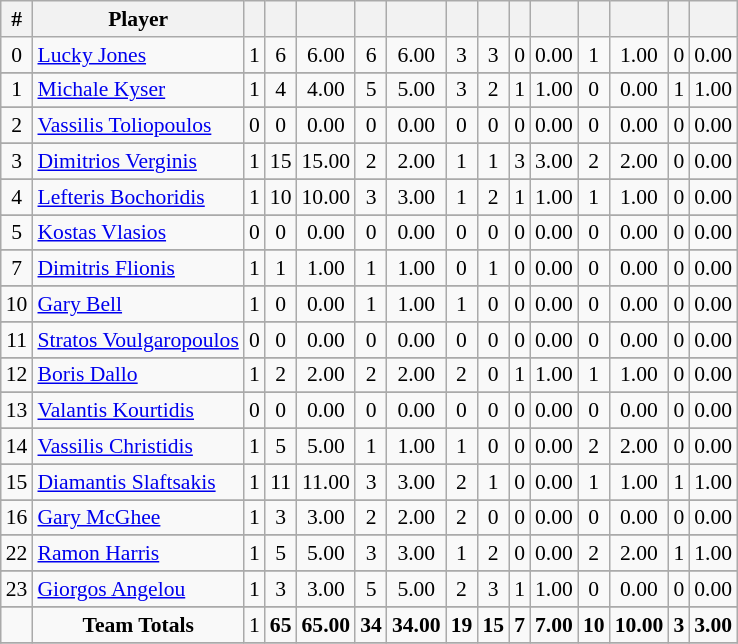<table class="wikitable sortable" style="font-size:90%; text-align:center;">
<tr>
<th>#</th>
<th>Player</th>
<th></th>
<th></th>
<th></th>
<th></th>
<th></th>
<th></th>
<th></th>
<th></th>
<th></th>
<th></th>
<th></th>
<th></th>
<th></th>
</tr>
<tr>
<td>0</td>
<td align="left"> <a href='#'>Lucky Jones</a></td>
<td>1</td>
<td>6</td>
<td>6.00</td>
<td>6</td>
<td>6.00</td>
<td>3</td>
<td>3</td>
<td>0</td>
<td>0.00</td>
<td>1</td>
<td>1.00</td>
<td>0</td>
<td>0.00</td>
</tr>
<tr>
</tr>
<tr>
<td>1</td>
<td align="left"> <a href='#'>Michale Kyser</a></td>
<td>1</td>
<td>4</td>
<td>4.00</td>
<td>5</td>
<td>5.00</td>
<td>3</td>
<td>2</td>
<td>1</td>
<td>1.00</td>
<td>0</td>
<td>0.00</td>
<td>1</td>
<td>1.00</td>
</tr>
<tr>
</tr>
<tr>
<td>2</td>
<td align="left"> <a href='#'>Vassilis Toliopoulos</a></td>
<td>0</td>
<td>0</td>
<td>0.00</td>
<td>0</td>
<td>0.00</td>
<td>0</td>
<td>0</td>
<td>0</td>
<td>0.00</td>
<td>0</td>
<td>0.00</td>
<td>0</td>
<td>0.00</td>
</tr>
<tr>
</tr>
<tr>
<td>3</td>
<td align="left"> <a href='#'>Dimitrios Verginis</a></td>
<td>1</td>
<td>15</td>
<td>15.00</td>
<td>2</td>
<td>2.00</td>
<td>1</td>
<td>1</td>
<td>3</td>
<td>3.00</td>
<td>2</td>
<td>2.00</td>
<td>0</td>
<td>0.00</td>
</tr>
<tr>
</tr>
<tr>
<td>4</td>
<td align="left"> <a href='#'>Lefteris Bochoridis</a></td>
<td>1</td>
<td>10</td>
<td>10.00</td>
<td>3</td>
<td>3.00</td>
<td>1</td>
<td>2</td>
<td>1</td>
<td>1.00</td>
<td>1</td>
<td>1.00</td>
<td>0</td>
<td>0.00</td>
</tr>
<tr>
</tr>
<tr>
<td>5</td>
<td align="left"> <a href='#'>Kostas Vlasios</a></td>
<td>0</td>
<td>0</td>
<td>0.00</td>
<td>0</td>
<td>0.00</td>
<td>0</td>
<td>0</td>
<td>0</td>
<td>0.00</td>
<td>0</td>
<td>0.00</td>
<td>0</td>
<td>0.00</td>
</tr>
<tr>
</tr>
<tr>
<td>7</td>
<td align="left"> <a href='#'>Dimitris Flionis</a></td>
<td>1</td>
<td>1</td>
<td>1.00</td>
<td>1</td>
<td>1.00</td>
<td>0</td>
<td>1</td>
<td>0</td>
<td>0.00</td>
<td>0</td>
<td>0.00</td>
<td>0</td>
<td>0.00</td>
</tr>
<tr>
</tr>
<tr>
<td>10</td>
<td align="left"> <a href='#'>Gary Bell</a></td>
<td>1</td>
<td>0</td>
<td>0.00</td>
<td>1</td>
<td>1.00</td>
<td>1</td>
<td>0</td>
<td>0</td>
<td>0.00</td>
<td>0</td>
<td>0.00</td>
<td>0</td>
<td>0.00</td>
</tr>
<tr>
</tr>
<tr>
<td>11</td>
<td align="left"> <a href='#'>Stratos Voulgaropoulos</a></td>
<td>0</td>
<td>0</td>
<td>0.00</td>
<td>0</td>
<td>0.00</td>
<td>0</td>
<td>0</td>
<td>0</td>
<td>0.00</td>
<td>0</td>
<td>0.00</td>
<td>0</td>
<td>0.00</td>
</tr>
<tr>
</tr>
<tr>
<td>12</td>
<td align="left"> <a href='#'>Boris Dallo</a></td>
<td>1</td>
<td>2</td>
<td>2.00</td>
<td>2</td>
<td>2.00</td>
<td>2</td>
<td>0</td>
<td>1</td>
<td>1.00</td>
<td>1</td>
<td>1.00</td>
<td>0</td>
<td>0.00</td>
</tr>
<tr>
</tr>
<tr>
<td>13</td>
<td align="left"> <a href='#'>Valantis Kourtidis</a></td>
<td>0</td>
<td>0</td>
<td>0.00</td>
<td>0</td>
<td>0.00</td>
<td>0</td>
<td>0</td>
<td>0</td>
<td>0.00</td>
<td>0</td>
<td>0.00</td>
<td>0</td>
<td>0.00</td>
</tr>
<tr>
</tr>
<tr>
<td>14</td>
<td align="left"> <a href='#'>Vassilis Christidis</a></td>
<td>1</td>
<td>5</td>
<td>5.00</td>
<td>1</td>
<td>1.00</td>
<td>1</td>
<td>0</td>
<td>0</td>
<td>0.00</td>
<td>2</td>
<td>2.00</td>
<td>0</td>
<td>0.00</td>
</tr>
<tr>
</tr>
<tr>
<td>15</td>
<td align="left"> <a href='#'>Diamantis Slaftsakis</a></td>
<td>1</td>
<td>11</td>
<td>11.00</td>
<td>3</td>
<td>3.00</td>
<td>2</td>
<td>1</td>
<td>0</td>
<td>0.00</td>
<td>1</td>
<td>1.00</td>
<td>1</td>
<td>1.00</td>
</tr>
<tr>
</tr>
<tr>
<td>16</td>
<td align="left"> <a href='#'>Gary McGhee</a></td>
<td>1</td>
<td>3</td>
<td>3.00</td>
<td>2</td>
<td>2.00</td>
<td>2</td>
<td>0</td>
<td>0</td>
<td>0.00</td>
<td>0</td>
<td>0.00</td>
<td>0</td>
<td>0.00</td>
</tr>
<tr>
</tr>
<tr>
<td>22</td>
<td align="left"> <a href='#'>Ramon Harris</a></td>
<td>1</td>
<td>5</td>
<td>5.00</td>
<td>3</td>
<td>3.00</td>
<td>1</td>
<td>2</td>
<td>0</td>
<td>0.00</td>
<td>2</td>
<td>2.00</td>
<td>1</td>
<td>1.00</td>
</tr>
<tr>
</tr>
<tr>
<td>23</td>
<td align="left"> <a href='#'>Giorgos Angelou</a></td>
<td>1</td>
<td>3</td>
<td>3.00</td>
<td>5</td>
<td>5.00</td>
<td>2</td>
<td>3</td>
<td>1</td>
<td>1.00</td>
<td>0</td>
<td>0.00</td>
<td>0</td>
<td>0.00</td>
</tr>
<tr>
</tr>
<tr>
<td></td>
<td><strong>Team Totals</strong></td>
<td>1</td>
<td><strong>65</strong></td>
<td><strong>65.00</strong></td>
<td><strong>34</strong></td>
<td><strong>34.00</strong></td>
<td><strong>19</strong></td>
<td><strong>15</strong></td>
<td><strong>7</strong></td>
<td><strong>7.00</strong></td>
<td><strong>10</strong></td>
<td><strong>10.00</strong></td>
<td><strong>3</strong></td>
<td><strong>3.00</strong></td>
</tr>
<tr>
</tr>
</table>
